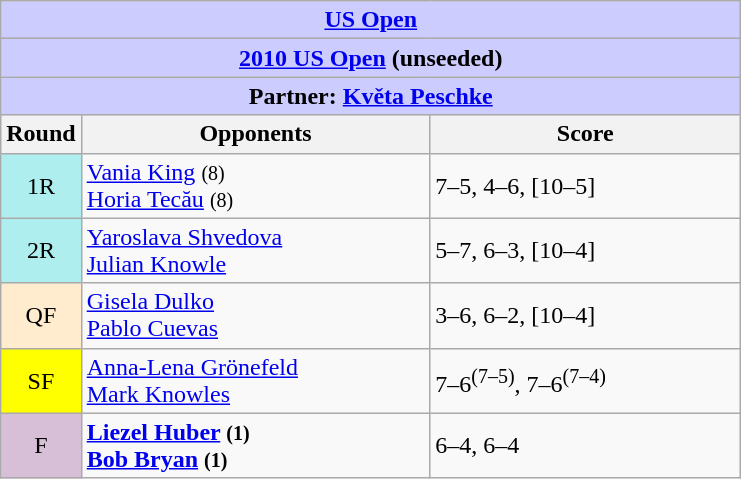<table class="wikitable">
<tr>
<th colspan=3 style="background:#ccf;"><a href='#'>US Open</a></th>
</tr>
<tr>
<th colspan=3 style="background:#ccf;"><a href='#'>2010 US Open</a> (unseeded)</th>
</tr>
<tr>
<th colspan=3 style="background:#ccf;">Partner:  <a href='#'>Květa Peschke</a></th>
</tr>
<tr>
<th>Round</th>
<th width=225>Opponents</th>
<th width=200>Score</th>
</tr>
<tr>
<td style="text-align:center; background:#afeeee;">1R</td>
<td> <a href='#'>Vania King</a> <small>(8)</small><br> <a href='#'>Horia Tecău</a> <small>(8)</small></td>
<td>7–5, 4–6, [10–5]</td>
</tr>
<tr>
<td style="text-align:center; background:#afeeee;">2R</td>
<td> <a href='#'>Yaroslava Shvedova</a><br> <a href='#'>Julian Knowle</a></td>
<td>5–7, 6–3, [10–4]</td>
</tr>
<tr>
<td style="text-align:center; background:#ffebcd;">QF</td>
<td> <a href='#'>Gisela Dulko</a><br> <a href='#'>Pablo Cuevas</a></td>
<td>3–6, 6–2, [10–4]</td>
</tr>
<tr>
<td style="text-align:center; background:yellow;">SF</td>
<td> <a href='#'>Anna-Lena Grönefeld</a><br> <a href='#'>Mark Knowles</a></td>
<td>7–6<sup>(7–5)</sup>, 7–6<sup>(7–4)</sup></td>
</tr>
<tr>
<td style="text-align:center; background:thistle;">F</td>
<td> <strong><a href='#'>Liezel Huber</a> <small>(1)</small></strong><br> <strong><a href='#'>Bob Bryan</a> <small>(1)</small></strong></td>
<td>6–4, 6–4</td>
</tr>
</table>
